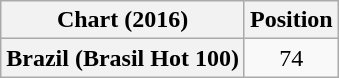<table class="wikitable plainrowheaders" style="text-align:center">
<tr>
<th scope="col">Chart (2016)</th>
<th scope="col">Position</th>
</tr>
<tr>
<th scope="row">Brazil (Brasil Hot 100)</th>
<td>74</td>
</tr>
</table>
